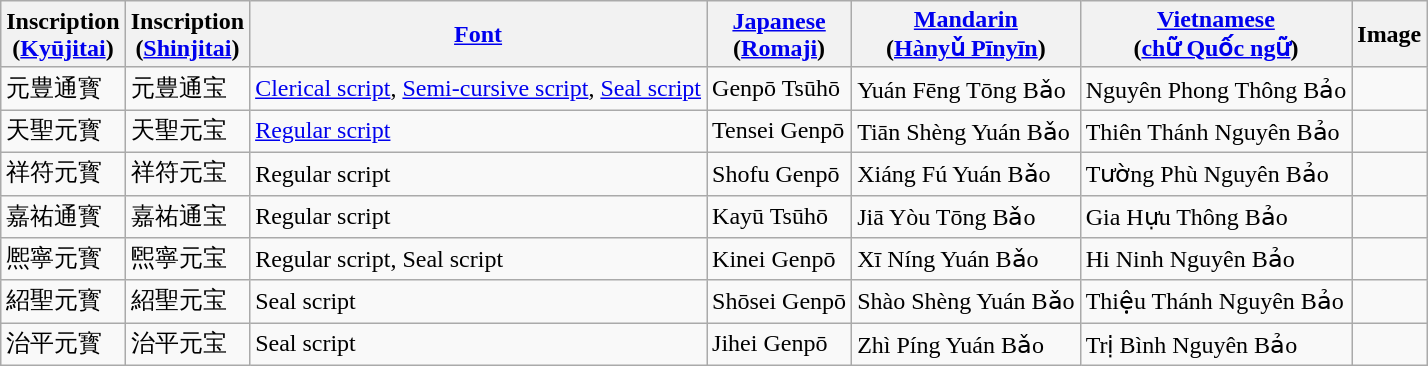<table class="wikitable">
<tr>
<th>Inscription<br>(<a href='#'>Kyūjitai</a>)</th>
<th>Inscription<br>(<a href='#'>Shinjitai</a>)</th>
<th><a href='#'>Font</a></th>
<th><a href='#'>Japanese</a><br>(<a href='#'>Romaji</a>)</th>
<th><a href='#'>Mandarin</a><br>(<a href='#'>Hànyǔ Pīnyīn</a>)</th>
<th><a href='#'>Vietnamese</a><br>(<a href='#'>chữ Quốc ngữ</a>)</th>
<th>Image</th>
</tr>
<tr>
<td>元豊通寳</td>
<td>元豊通宝</td>
<td><a href='#'>Clerical script</a>, <a href='#'>Semi-cursive script</a>, <a href='#'>Seal script</a></td>
<td>Genpō Tsūhō</td>
<td>Yuán Fēng Tōng Bǎo</td>
<td>Nguyên Phong Thông Bảo</td>
<td></td>
</tr>
<tr>
<td>天聖元寳</td>
<td>天聖元宝</td>
<td><a href='#'>Regular script</a></td>
<td>Tensei Genpō</td>
<td>Tiān Shèng Yuán Bǎo</td>
<td>Thiên Thánh Nguyên Bảo</td>
<td></td>
</tr>
<tr>
<td>祥符元寳</td>
<td>祥符元宝</td>
<td>Regular script</td>
<td>Shofu Genpō</td>
<td>Xiáng Fú Yuán Bǎo</td>
<td>Tường Phù Nguyên Bảo</td>
<td></td>
</tr>
<tr>
<td>嘉祐通寳</td>
<td>嘉祐通宝</td>
<td>Regular script</td>
<td>Kayū Tsūhō</td>
<td>Jiā Yòu Tōng Bǎo</td>
<td>Gia Hựu Thông Bảo</td>
<td></td>
</tr>
<tr>
<td>熈寧元寳</td>
<td>煕寧元宝</td>
<td>Regular script, Seal script</td>
<td>Kinei Genpō</td>
<td>Xī Níng Yuán Bǎo</td>
<td>Hi Ninh Nguyên Bảo</td>
<td></td>
</tr>
<tr>
<td>紹聖元寳</td>
<td>紹聖元宝</td>
<td>Seal script</td>
<td>Shōsei Genpō</td>
<td>Shào Shèng Yuán Bǎo</td>
<td>Thiệu Thánh Nguyên Bảo</td>
<td></td>
</tr>
<tr>
<td>治平元寳</td>
<td>治平元宝</td>
<td>Seal script</td>
<td>Jihei Genpō</td>
<td>Zhì Píng Yuán Bǎo</td>
<td>Trị Bình Nguyên Bảo</td>
<td></td>
</tr>
</table>
